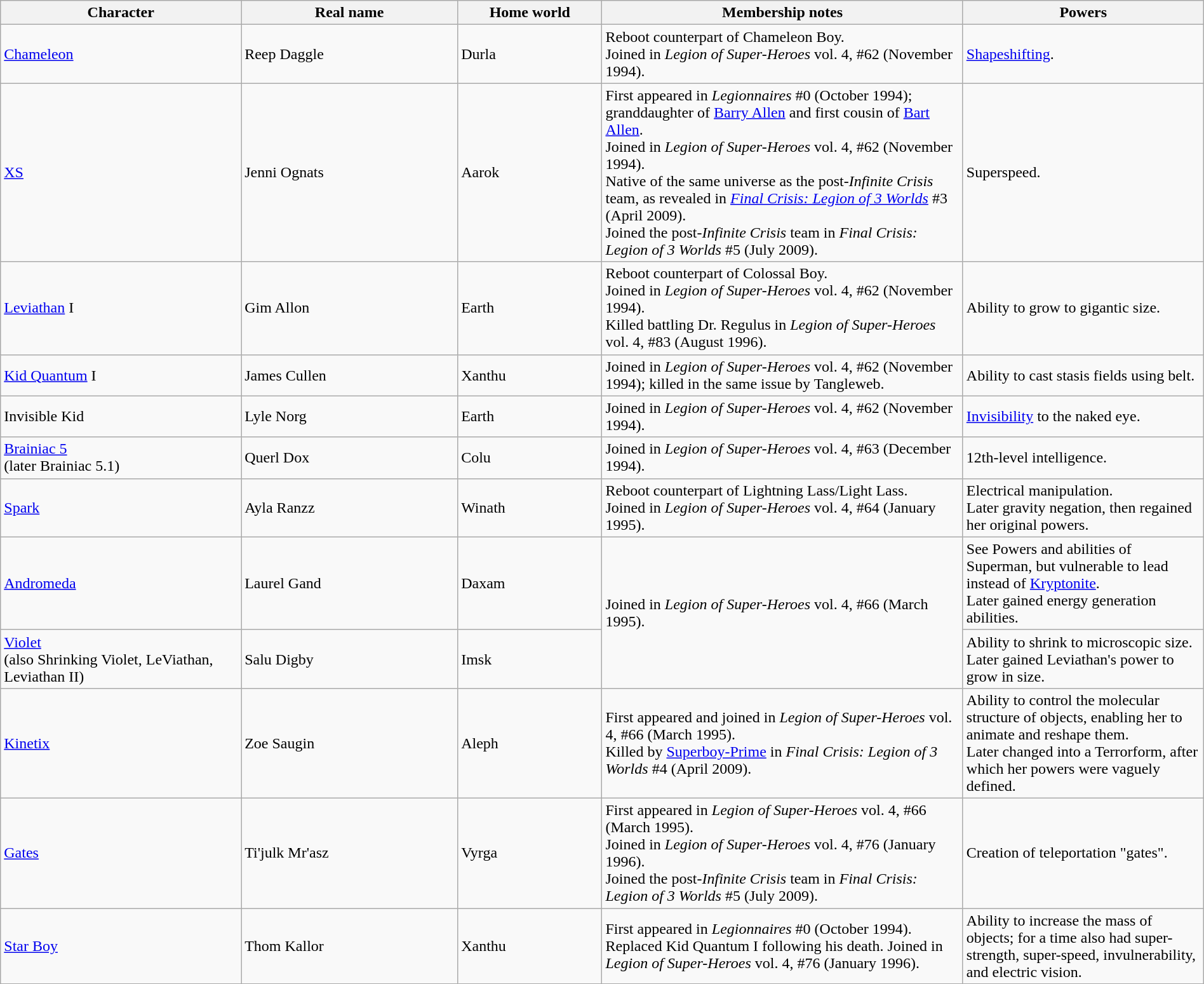<table class="wikitable" width=100%>
<tr>
<th width=20%>Character</th>
<th width=18%>Real name</th>
<th width=12%>Home world</th>
<th width=30%>Membership notes</th>
<th width=20%>Powers</th>
</tr>
<tr>
<td><a href='#'>Chameleon</a></td>
<td>Reep Daggle</td>
<td>Durla</td>
<td>Reboot counterpart of Chameleon Boy.<br>Joined in <em>Legion of Super-Heroes</em> vol. 4, #62 (November 1994).</td>
<td><a href='#'>Shapeshifting</a>.</td>
</tr>
<tr>
<td><a href='#'>XS</a></td>
<td>Jenni Ognats</td>
<td>Aarok</td>
<td>First appeared in <em>Legionnaires</em> #0 (October 1994); granddaughter of <a href='#'>Barry Allen</a> and first cousin of <a href='#'>Bart Allen</a>.<br>Joined in <em>Legion of Super-Heroes</em> vol. 4, #62 (November 1994).<br>Native of the same universe as the post-<em>Infinite Crisis</em> team, as revealed in <em><a href='#'>Final Crisis: Legion of 3 Worlds</a></em> #3 (April 2009).<br>Joined the post-<em>Infinite Crisis</em> team in <em>Final Crisis: Legion of 3 Worlds</em> #5 (July 2009).</td>
<td>Superspeed.</td>
</tr>
<tr>
<td><a href='#'>Leviathan</a> I</td>
<td>Gim Allon</td>
<td>Earth</td>
<td>Reboot counterpart of Colossal Boy.<br>Joined in <em>Legion of Super-Heroes</em> vol. 4, #62 (November 1994).<br>Killed battling Dr. Regulus in <em>Legion of Super-Heroes</em> vol. 4, #83 (August 1996).</td>
<td>Ability to grow to gigantic size.</td>
</tr>
<tr>
<td><a href='#'>Kid Quantum</a> I</td>
<td>James Cullen</td>
<td>Xanthu</td>
<td>Joined in <em>Legion of Super-Heroes</em> vol. 4, #62 (November 1994); killed in the same issue by Tangleweb.</td>
<td>Ability to cast stasis fields using belt.</td>
</tr>
<tr>
<td>Invisible Kid</td>
<td>Lyle Norg</td>
<td>Earth</td>
<td>Joined in <em>Legion of Super-Heroes</em> vol. 4, #62 (November 1994).</td>
<td><a href='#'>Invisibility</a> to the naked eye.</td>
</tr>
<tr>
<td><a href='#'>Brainiac 5</a><br>(later Brainiac 5.1)</td>
<td>Querl Dox</td>
<td>Colu</td>
<td>Joined in <em>Legion of Super-Heroes</em> vol. 4, #63 (December 1994).</td>
<td>12th-level intelligence.</td>
</tr>
<tr>
<td><a href='#'>Spark</a></td>
<td>Ayla Ranzz</td>
<td>Winath</td>
<td>Reboot counterpart of Lightning Lass/Light Lass.<br>Joined in <em>Legion of Super-Heroes</em> vol. 4, #64 (January 1995).</td>
<td>Electrical manipulation.<br>Later gravity negation, then regained her original powers.</td>
</tr>
<tr>
<td><a href='#'>Andromeda</a></td>
<td>Laurel Gand</td>
<td>Daxam</td>
<td rowspan=2>Joined in <em>Legion of Super-Heroes</em> vol. 4, #66 (March 1995).</td>
<td>See Powers and abilities of Superman, but vulnerable to lead instead of <a href='#'>Kryptonite</a>.<br>Later gained energy generation abilities.</td>
</tr>
<tr>
<td><a href='#'>Violet</a><br>(also Shrinking Violet, LeViathan, Leviathan II)</td>
<td>Salu Digby</td>
<td>Imsk</td>
<td>Ability to shrink to microscopic size.<br>Later gained Leviathan's power to grow in size.</td>
</tr>
<tr>
<td><a href='#'>Kinetix</a></td>
<td>Zoe Saugin</td>
<td>Aleph</td>
<td>First appeared and joined in <em>Legion of Super-Heroes</em> vol. 4, #66 (March 1995).<br>Killed by <a href='#'>Superboy-Prime</a> in <em>Final Crisis: Legion of 3 Worlds</em> #4 (April 2009).</td>
<td>Ability to control the molecular structure of objects, enabling her to animate and reshape them.<br>Later changed into a Terrorform, after which her powers were vaguely defined.</td>
</tr>
<tr>
<td><a href='#'>Gates</a></td>
<td>Ti'julk Mr'asz</td>
<td>Vyrga</td>
<td>First appeared in <em>Legion of Super-Heroes</em> vol. 4, #66 (March 1995).<br>Joined in <em>Legion of Super-Heroes</em> vol. 4, #76 (January 1996).<br>Joined the post-<em>Infinite Crisis</em> team in <em>Final Crisis: Legion of 3 Worlds</em> #5 (July 2009).</td>
<td>Creation of teleportation "gates".</td>
</tr>
<tr>
<td><a href='#'>Star Boy</a></td>
<td>Thom Kallor</td>
<td>Xanthu</td>
<td>First appeared in <em>Legionnaires</em> #0 (October 1994).<br>Replaced Kid Quantum I following his death. Joined in <em>Legion of Super-Heroes</em> vol. 4, #76 (January 1996).</td>
<td>Ability to increase the mass of objects; for a time also had super-strength, super-speed, invulnerability, and electric vision.</td>
</tr>
</table>
